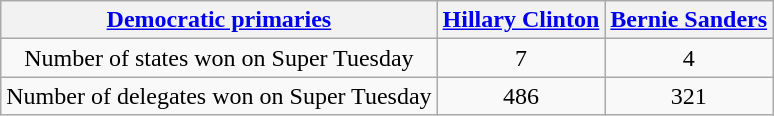<table class="wikitable" style="text-align:center;">
<tr>
<th><a href='#'>Democratic primaries</a></th>
<th><a href='#'>Hillary Clinton</a></th>
<th><a href='#'>Bernie Sanders</a></th>
</tr>
<tr>
<td>Number of states won on Super Tuesday</td>
<td>7</td>
<td>4</td>
</tr>
<tr>
<td>Number of delegates won on Super Tuesday</td>
<td>486</td>
<td>321</td>
</tr>
</table>
